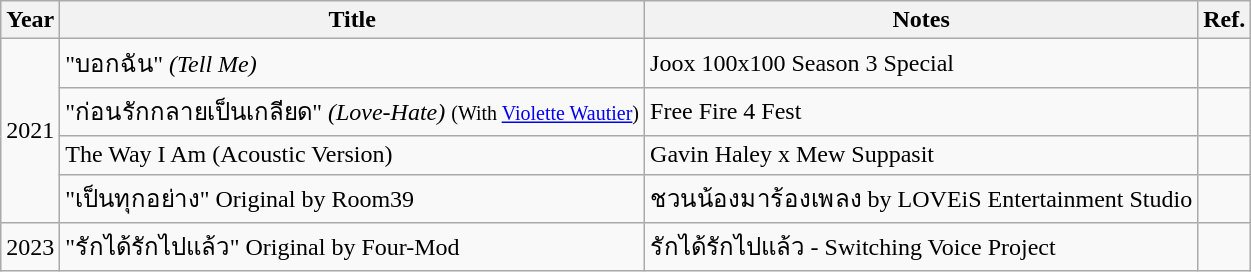<table class="wikitable">
<tr>
<th>Year</th>
<th>Title</th>
<th>Notes</th>
<th>Ref.</th>
</tr>
<tr>
<td rowspan="4">2021</td>
<td>"บอกฉัน" <em>(Tell Me)</em></td>
<td>Joox 100x100 Season 3 Special</td>
<td></td>
</tr>
<tr>
<td>"ก่อนรักกลายเป็นเกลียด" <em>(Love-Hate)</em> <small>(With <a href='#'>Violette Wautier</a>)</small></td>
<td>Free Fire 4 Fest</td>
<td></td>
</tr>
<tr>
<td>The Way I Am (Acoustic Version)</td>
<td>Gavin Haley x Mew Suppasit</td>
<td></td>
</tr>
<tr>
<td>"เป็นทุกอย่าง" Original by Room39</td>
<td>ชวนน้องมาร้องเพลง by LOVEiS Entertainment Studio</td>
<td></td>
</tr>
<tr>
<td rowspan="1">2023</td>
<td>"รักได้รักไปแล้ว" Original by Four-Mod</td>
<td>รักได้รักไปแล้ว - Switching Voice Project</td>
<td></td>
</tr>
</table>
